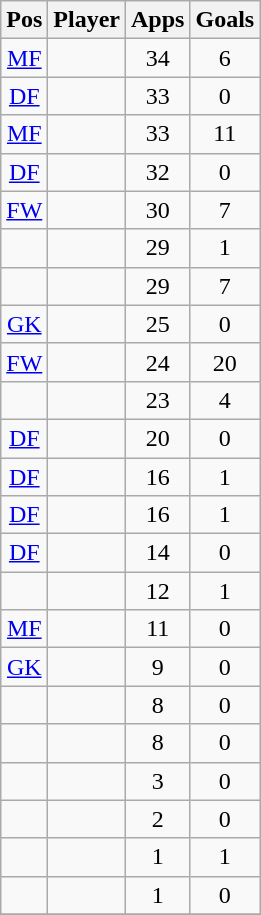<table class="wikitable sortable" style="text-align: center;">
<tr>
<th>Pos</th>
<th>Player</th>
<th>Apps</th>
<th>Goals</th>
</tr>
<tr>
<td><a href='#'>MF</a></td>
<td align=left> </td>
<td>34</td>
<td>6</td>
</tr>
<tr>
<td><a href='#'>DF</a></td>
<td align=left> </td>
<td>33</td>
<td>0</td>
</tr>
<tr>
<td><a href='#'>MF</a></td>
<td align=left> </td>
<td>33</td>
<td>11</td>
</tr>
<tr>
<td><a href='#'>DF</a></td>
<td align=left> </td>
<td>32</td>
<td>0</td>
</tr>
<tr>
<td><a href='#'>FW</a></td>
<td align=left> </td>
<td>30</td>
<td>7</td>
</tr>
<tr>
<td></td>
<td align=left> </td>
<td>29</td>
<td>1</td>
</tr>
<tr>
<td></td>
<td align=left> </td>
<td>29</td>
<td>7</td>
</tr>
<tr>
<td><a href='#'>GK</a></td>
<td align=left> </td>
<td>25</td>
<td>0</td>
</tr>
<tr>
<td><a href='#'>FW</a></td>
<td align=left> </td>
<td>24</td>
<td>20</td>
</tr>
<tr>
<td></td>
<td align=left> </td>
<td>23</td>
<td>4</td>
</tr>
<tr>
<td><a href='#'>DF</a></td>
<td align=left> </td>
<td>20</td>
<td>0</td>
</tr>
<tr>
<td><a href='#'>DF</a></td>
<td align=left> </td>
<td>16</td>
<td>1</td>
</tr>
<tr>
<td><a href='#'>DF</a></td>
<td align=left> </td>
<td>16</td>
<td>1</td>
</tr>
<tr>
<td><a href='#'>DF</a></td>
<td align=left> </td>
<td>14</td>
<td>0</td>
</tr>
<tr>
<td></td>
<td align=left> </td>
<td>12</td>
<td>1</td>
</tr>
<tr>
<td><a href='#'>MF</a></td>
<td align=left> </td>
<td>11</td>
<td>0</td>
</tr>
<tr>
<td><a href='#'>GK</a></td>
<td align=left> </td>
<td>9</td>
<td>0</td>
</tr>
<tr>
<td></td>
<td align=left> </td>
<td>8</td>
<td>0</td>
</tr>
<tr>
<td></td>
<td align=left> </td>
<td>8</td>
<td>0</td>
</tr>
<tr>
<td></td>
<td align=left> </td>
<td>3</td>
<td>0</td>
</tr>
<tr>
<td></td>
<td align=left> </td>
<td>2</td>
<td>0</td>
</tr>
<tr>
<td></td>
<td align=left> </td>
<td>1</td>
<td>1</td>
</tr>
<tr>
<td></td>
<td align=left> </td>
<td>1</td>
<td>0</td>
</tr>
<tr>
</tr>
</table>
